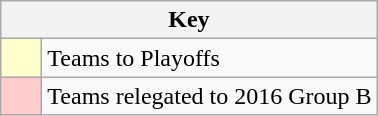<table class="wikitable" style="text-align: center;">
<tr>
<th colspan=2>Key</th>
</tr>
<tr>
<td style="background:#ffffcc; width:20px;"></td>
<td align=left>Teams to Playoffs</td>
</tr>
<tr>
<td style="background:#ffcccc; width:20px;"></td>
<td align=left>Teams relegated to 2016 Group B</td>
</tr>
</table>
